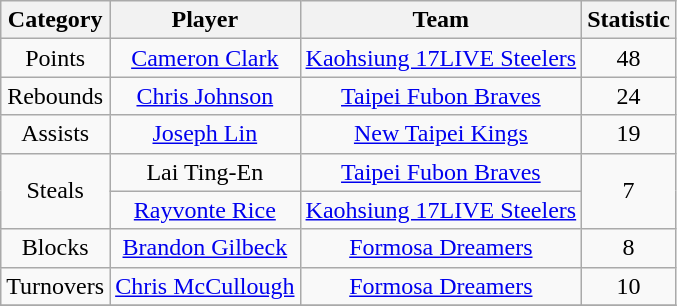<table class="wikitable" style="text-align:center;">
<tr>
<th>Category</th>
<th>Player</th>
<th>Team</th>
<th>Statistic</th>
</tr>
<tr>
<td>Points</td>
<td><a href='#'>Cameron Clark</a></td>
<td><a href='#'>Kaohsiung 17LIVE Steelers</a></td>
<td>48</td>
</tr>
<tr>
<td>Rebounds</td>
<td><a href='#'>Chris Johnson</a></td>
<td><a href='#'>Taipei Fubon Braves</a></td>
<td>24</td>
</tr>
<tr>
<td>Assists</td>
<td><a href='#'>Joseph Lin</a></td>
<td><a href='#'>New Taipei Kings</a></td>
<td>19</td>
</tr>
<tr>
<td rowspan=2>Steals</td>
<td>Lai Ting-En</td>
<td><a href='#'>Taipei Fubon Braves</a></td>
<td rowspan=2>7</td>
</tr>
<tr>
<td><a href='#'>Rayvonte Rice</a></td>
<td><a href='#'>Kaohsiung 17LIVE Steelers</a></td>
</tr>
<tr>
<td>Blocks</td>
<td><a href='#'>Brandon Gilbeck</a></td>
<td><a href='#'>Formosa Dreamers</a></td>
<td>8</td>
</tr>
<tr>
<td>Turnovers</td>
<td><a href='#'>Chris McCullough</a></td>
<td><a href='#'>Formosa Dreamers</a></td>
<td>10</td>
</tr>
<tr>
</tr>
</table>
